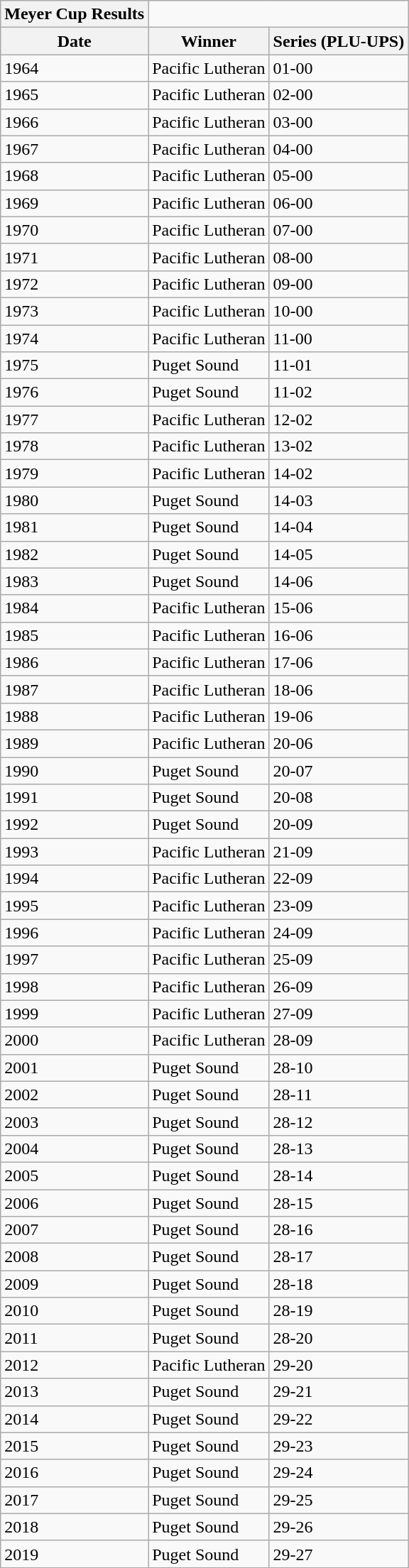<table class="wikitable collapsible collapsed">
<tr>
<th>Meyer Cup Results</th>
</tr>
<tr style="background:#efefef;">
<th>Date</th>
<th>Winner</th>
<th>Series (PLU-UPS)</th>
</tr>
<tr>
<td>1964</td>
<td>Pacific Lutheran</td>
<td>01-00</td>
</tr>
<tr>
<td>1965</td>
<td>Pacific Lutheran</td>
<td>02-00</td>
</tr>
<tr>
<td>1966</td>
<td>Pacific Lutheran</td>
<td>03-00</td>
</tr>
<tr>
<td>1967</td>
<td>Pacific Lutheran</td>
<td>04-00</td>
</tr>
<tr>
<td>1968</td>
<td>Pacific Lutheran</td>
<td>05-00</td>
</tr>
<tr>
<td>1969</td>
<td>Pacific Lutheran</td>
<td>06-00</td>
</tr>
<tr>
<td>1970</td>
<td>Pacific Lutheran</td>
<td>07-00</td>
</tr>
<tr>
<td>1971</td>
<td>Pacific Lutheran</td>
<td>08-00</td>
</tr>
<tr>
<td>1972</td>
<td>Pacific Lutheran</td>
<td>09-00</td>
</tr>
<tr>
<td>1973</td>
<td>Pacific Lutheran</td>
<td>10-00</td>
</tr>
<tr>
<td>1974</td>
<td>Pacific Lutheran</td>
<td>11-00</td>
</tr>
<tr>
<td>1975</td>
<td>Puget Sound</td>
<td>11-01</td>
</tr>
<tr>
<td>1976</td>
<td>Puget Sound</td>
<td>11-02</td>
</tr>
<tr>
<td>1977</td>
<td>Pacific Lutheran</td>
<td>12-02</td>
</tr>
<tr>
<td>1978</td>
<td>Pacific Lutheran</td>
<td>13-02</td>
</tr>
<tr>
<td>1979</td>
<td>Pacific Lutheran</td>
<td>14-02</td>
</tr>
<tr>
<td>1980</td>
<td>Puget Sound</td>
<td>14-03</td>
</tr>
<tr>
<td>1981</td>
<td>Puget Sound</td>
<td>14-04</td>
</tr>
<tr>
<td>1982</td>
<td>Puget Sound</td>
<td>14-05</td>
</tr>
<tr>
<td>1983</td>
<td>Puget Sound</td>
<td>14-06</td>
</tr>
<tr>
<td>1984</td>
<td>Pacific Lutheran</td>
<td>15-06</td>
</tr>
<tr>
<td>1985</td>
<td>Pacific Lutheran</td>
<td>16-06</td>
</tr>
<tr>
<td>1986</td>
<td>Pacific Lutheran</td>
<td>17-06</td>
</tr>
<tr>
<td>1987</td>
<td>Pacific Lutheran</td>
<td>18-06</td>
</tr>
<tr>
<td>1988</td>
<td>Pacific Lutheran</td>
<td>19-06</td>
</tr>
<tr>
<td>1989</td>
<td>Pacific Lutheran</td>
<td>20-06</td>
</tr>
<tr>
<td>1990</td>
<td>Puget Sound</td>
<td>20-07</td>
</tr>
<tr>
<td>1991</td>
<td>Puget Sound</td>
<td>20-08</td>
</tr>
<tr>
<td>1992</td>
<td>Puget Sound</td>
<td>20-09</td>
</tr>
<tr>
<td>1993</td>
<td>Pacific Lutheran</td>
<td>21-09</td>
</tr>
<tr>
<td>1994</td>
<td>Pacific Lutheran</td>
<td>22-09</td>
</tr>
<tr>
<td>1995</td>
<td>Pacific Lutheran</td>
<td>23-09</td>
</tr>
<tr>
<td>1996</td>
<td>Pacific Lutheran</td>
<td>24-09</td>
</tr>
<tr>
<td>1997</td>
<td>Pacific Lutheran</td>
<td>25-09</td>
</tr>
<tr>
<td>1998</td>
<td>Pacific Lutheran</td>
<td>26-09</td>
</tr>
<tr>
<td>1999</td>
<td>Pacific Lutheran</td>
<td>27-09</td>
</tr>
<tr>
<td>2000</td>
<td>Pacific Lutheran</td>
<td>28-09</td>
</tr>
<tr>
<td>2001</td>
<td>Puget Sound</td>
<td>28-10</td>
</tr>
<tr>
<td>2002</td>
<td>Puget Sound</td>
<td>28-11</td>
</tr>
<tr>
<td>2003</td>
<td>Puget Sound</td>
<td>28-12</td>
</tr>
<tr>
<td>2004</td>
<td>Puget Sound</td>
<td>28-13</td>
</tr>
<tr>
<td>2005</td>
<td>Puget Sound</td>
<td>28-14</td>
</tr>
<tr>
<td>2006</td>
<td>Puget Sound</td>
<td>28-15</td>
</tr>
<tr>
<td>2007</td>
<td>Puget Sound</td>
<td>28-16</td>
</tr>
<tr>
<td>2008</td>
<td>Puget Sound</td>
<td>28-17</td>
</tr>
<tr>
<td>2009</td>
<td>Puget Sound</td>
<td>28-18</td>
</tr>
<tr>
<td>2010</td>
<td>Puget Sound</td>
<td>28-19</td>
</tr>
<tr>
<td>2011</td>
<td>Puget Sound</td>
<td>28-20</td>
</tr>
<tr>
<td>2012</td>
<td>Pacific Lutheran</td>
<td>29-20</td>
</tr>
<tr>
<td>2013</td>
<td>Puget Sound</td>
<td>29-21</td>
</tr>
<tr>
<td>2014</td>
<td>Puget Sound</td>
<td>29-22</td>
</tr>
<tr>
<td>2015</td>
<td>Puget Sound</td>
<td>29-23</td>
</tr>
<tr>
<td>2016</td>
<td>Puget Sound</td>
<td>29-24</td>
</tr>
<tr>
<td>2017</td>
<td>Puget Sound</td>
<td>29-25</td>
</tr>
<tr>
<td>2018</td>
<td>Puget Sound</td>
<td>29-26</td>
</tr>
<tr>
<td>2019</td>
<td>Puget Sound</td>
<td>29-27</td>
</tr>
</table>
